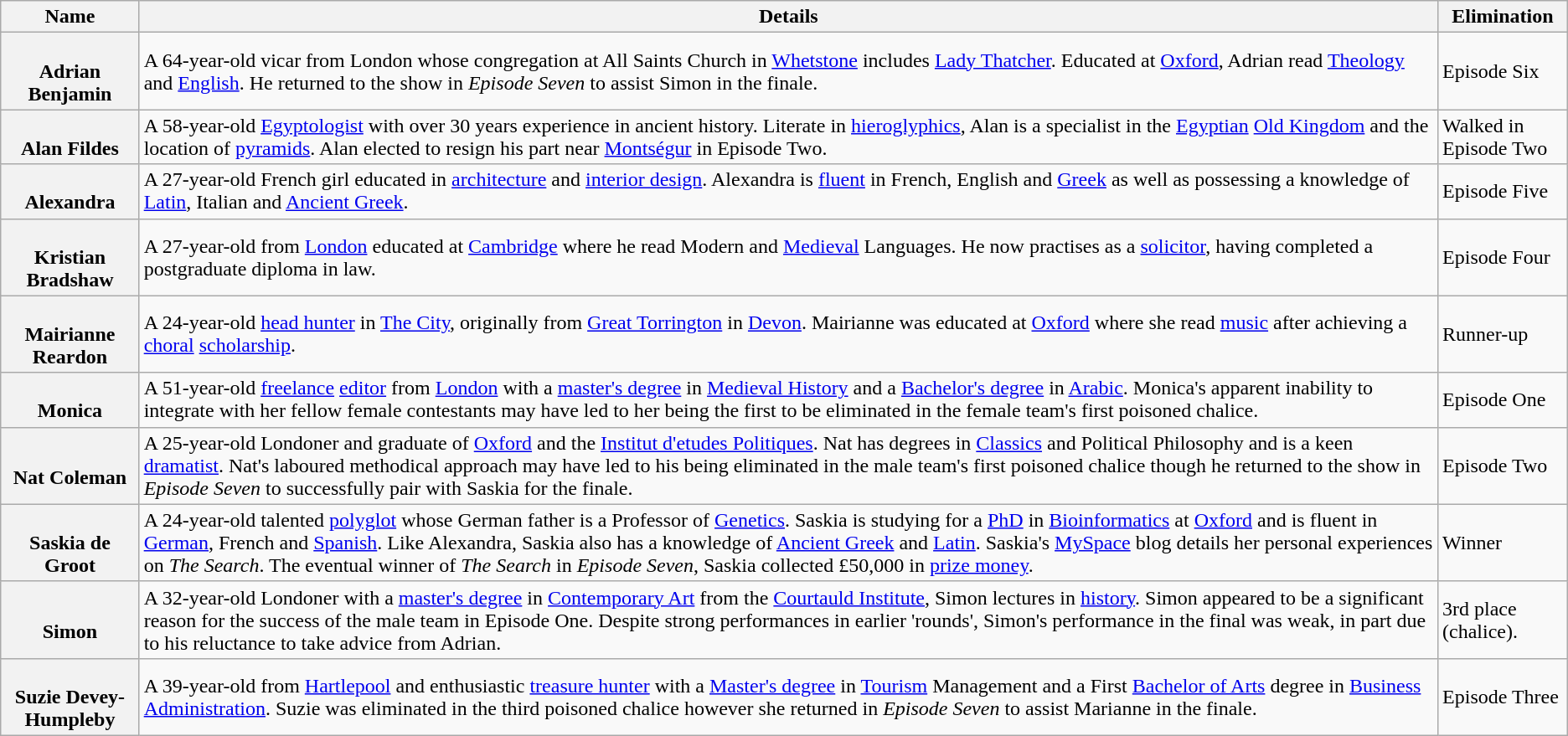<table class="wikitable">
<tr>
<th>Name</th>
<th>Details</th>
<th>Elimination</th>
</tr>
<tr>
<th align="center"><br> Adrian Benjamin</th>
<td>A 64-year-old vicar from London whose congregation at All Saints Church in <a href='#'>Whetstone</a> includes <a href='#'>Lady Thatcher</a>. Educated at <a href='#'>Oxford</a>, Adrian read <a href='#'>Theology</a> and <a href='#'>English</a>. He returned to the show in <em>Episode Seven</em> to assist Simon in the finale.</td>
<td>Episode Six</td>
</tr>
<tr>
<th align="center"><br> Alan Fildes</th>
<td>A 58-year-old <a href='#'>Egyptologist</a> with over 30 years experience in ancient history. Literate in <a href='#'>hieroglyphics</a>, Alan is a specialist in the <a href='#'>Egyptian</a> <a href='#'>Old Kingdom</a> and the location of <a href='#'>pyramids</a>. Alan elected to resign his part near <a href='#'>Montségur</a> in Episode Two.</td>
<td>Walked in<br>Episode Two</td>
</tr>
<tr>
<th align="center"><br> Alexandra</th>
<td>A 27-year-old French girl educated in <a href='#'>architecture</a> and <a href='#'>interior design</a>. Alexandra is <a href='#'>fluent</a> in French, English and <a href='#'>Greek</a> as well as possessing a knowledge of <a href='#'>Latin</a>, Italian and <a href='#'>Ancient Greek</a>.</td>
<td>Episode Five</td>
</tr>
<tr>
<th align="center"><br> Kristian Bradshaw</th>
<td>A 27-year-old from <a href='#'>London</a> educated at <a href='#'>Cambridge</a> where he read Modern and <a href='#'>Medieval</a> Languages. He now practises as a <a href='#'>solicitor</a>, having completed a postgraduate diploma in law.</td>
<td>Episode Four</td>
</tr>
<tr>
<th align="center"><br> Mairianne Reardon</th>
<td>A 24-year-old <a href='#'>head hunter</a> in <a href='#'>The City</a>, originally from <a href='#'>Great Torrington</a> in <a href='#'>Devon</a>. Mairianne was educated at <a href='#'>Oxford</a> where she read <a href='#'>music</a> after achieving a <a href='#'>choral</a> <a href='#'>scholarship</a>.</td>
<td>Runner-up</td>
</tr>
<tr>
<th align="center"><br> Monica</th>
<td>A 51-year-old <a href='#'>freelance</a> <a href='#'>editor</a> from <a href='#'>London</a> with a <a href='#'>master's degree</a> in <a href='#'>Medieval History</a> and a <a href='#'>Bachelor's degree</a> in <a href='#'>Arabic</a>. Monica's apparent inability to integrate with her fellow female contestants may have led to her being the first to be eliminated in the female team's first poisoned chalice.</td>
<td>Episode One</td>
</tr>
<tr>
<th align="center"><br> Nat Coleman</th>
<td>A 25-year-old Londoner and graduate of <a href='#'>Oxford</a> and the <a href='#'>Institut d'etudes Politiques</a>. Nat has degrees in <a href='#'>Classics</a> and Political Philosophy and is a keen <a href='#'>dramatist</a>. Nat's laboured methodical approach may have led to his being eliminated in the male team's first poisoned chalice though he returned to the show in <em>Episode Seven</em> to successfully pair with Saskia for the finale.</td>
<td>Episode Two</td>
</tr>
<tr>
<th align="center"><br> Saskia de Groot</th>
<td>A 24-year-old talented <a href='#'>polyglot</a> whose German father is a Professor of <a href='#'>Genetics</a>. Saskia is studying for a <a href='#'>PhD</a> in <a href='#'>Bioinformatics</a> at <a href='#'>Oxford</a> and is fluent in <a href='#'>German</a>, French and <a href='#'>Spanish</a>. Like Alexandra, Saskia also has a knowledge of <a href='#'>Ancient Greek</a> and <a href='#'>Latin</a>. Saskia's <a href='#'>MySpace</a> blog details her personal experiences on <em>The Search</em>. The eventual winner of <em>The Search</em> in <em>Episode Seven</em>, Saskia collected £50,000 in <a href='#'>prize money</a>.</td>
<td>Winner</td>
</tr>
<tr>
<th align="center"><br> Simon</th>
<td>A 32-year-old Londoner with a <a href='#'>master's degree</a> in <a href='#'>Contemporary Art</a> from the <a href='#'>Courtauld Institute</a>, Simon lectures in <a href='#'>history</a>. Simon appeared to be a significant reason for the success of the male team in Episode One. Despite strong performances in earlier 'rounds', Simon's performance in the final was weak, in part due to his reluctance to take advice from Adrian.</td>
<td>3rd place (chalice).</td>
</tr>
<tr>
<th align="center"><br> Suzie Devey-Humpleby</th>
<td>A 39-year-old from <a href='#'>Hartlepool</a> and enthusiastic <a href='#'>treasure hunter</a> with a <a href='#'>Master's degree</a> in <a href='#'>Tourism</a> Management and a First <a href='#'>Bachelor of Arts</a> degree in <a href='#'>Business Administration</a>.  Suzie was eliminated in the third poisoned chalice however she returned in <em>Episode Seven</em> to assist Marianne in the finale.</td>
<td>Episode Three</td>
</tr>
</table>
